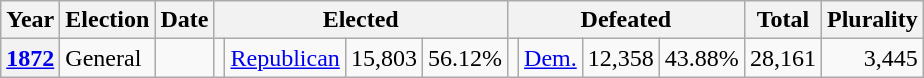<table class=wikitable>
<tr>
<th>Year</th>
<th>Election</th>
<th>Date</th>
<th ! colspan="4">Elected</th>
<th ! colspan="4">Defeated</th>
<th>Total</th>
<th>Plurality</th>
</tr>
<tr>
<th valign="top"><a href='#'>1872</a></th>
<td valign="top">General</td>
<td valign="top"></td>
<td valign="top"></td>
<td valign="top" ><a href='#'>Republican</a></td>
<td valign="top" align="right">15,803</td>
<td valign="top" align="right">56.12%</td>
<td valign="top"></td>
<td valign="top" ><a href='#'>Dem.</a></td>
<td valign="top" align="right">12,358</td>
<td valign="top" align="right">43.88%</td>
<td valign="top" align="right">28,161</td>
<td valign="top" align="right">3,445</td>
</tr>
</table>
